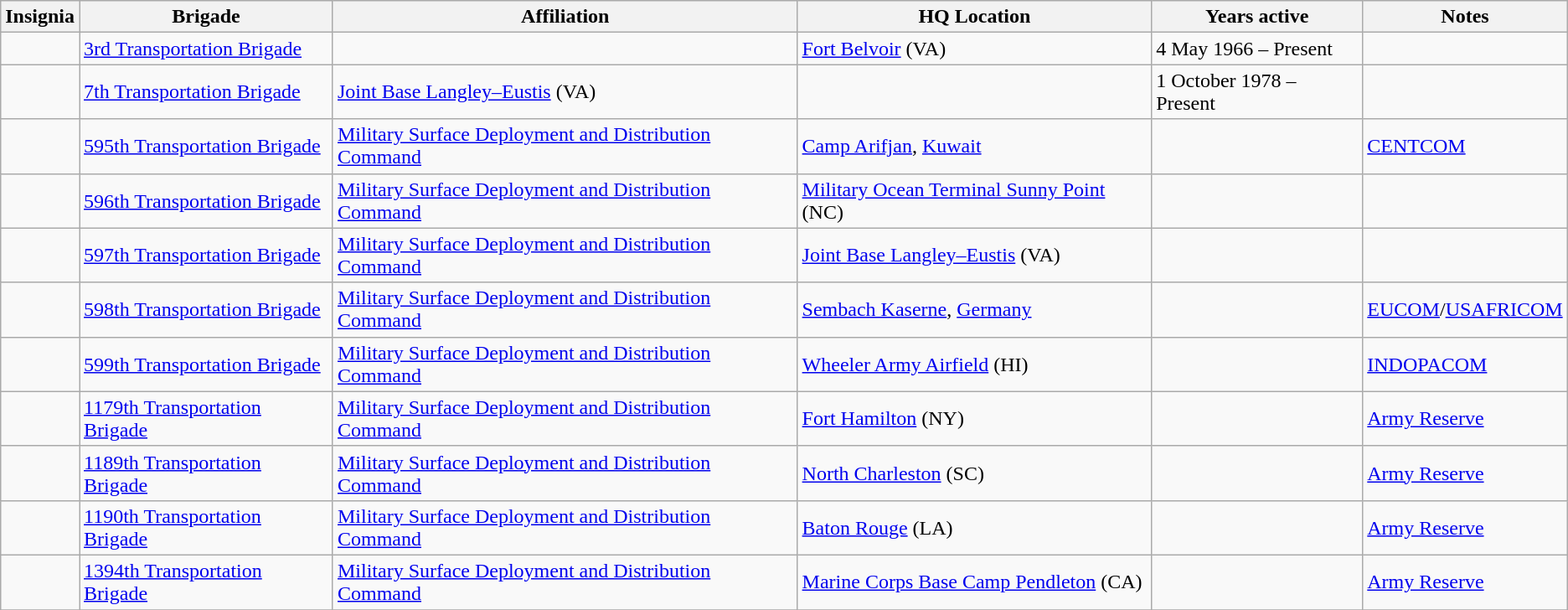<table class="wikitable sortable">
<tr>
<th>Insignia</th>
<th>Brigade</th>
<th>Affiliation</th>
<th>HQ Location</th>
<th>Years active</th>
<th>Notes</th>
</tr>
<tr>
<td></td>
<td><a href='#'>3rd Transportation Brigade</a></td>
<td></td>
<td><a href='#'>Fort Belvoir</a> (VA)</td>
<td>4 May 1966 – Present</td>
<td></td>
</tr>
<tr>
<td></td>
<td><a href='#'>7th Transportation Brigade</a></td>
<td><a href='#'>Joint Base Langley–Eustis</a> (VA)</td>
<td></td>
<td>1 October 1978 – Present</td>
<td></td>
</tr>
<tr>
<td></td>
<td><a href='#'>595th Transportation Brigade</a></td>
<td><a href='#'>Military Surface Deployment and Distribution Command</a></td>
<td><a href='#'>Camp Arifjan</a>, <a href='#'>Kuwait</a></td>
<td></td>
<td><a href='#'>CENTCOM</a></td>
</tr>
<tr>
<td></td>
<td><a href='#'>596th Transportation Brigade</a></td>
<td><a href='#'>Military Surface Deployment and Distribution Command</a></td>
<td><a href='#'>Military Ocean Terminal Sunny Point</a> (NC)</td>
<td></td>
<td></td>
</tr>
<tr>
<td></td>
<td><a href='#'>597th Transportation Brigade</a></td>
<td><a href='#'>Military Surface Deployment and Distribution Command</a></td>
<td><a href='#'>Joint Base Langley–Eustis</a> (VA)</td>
<td></td>
<td></td>
</tr>
<tr>
<td></td>
<td><a href='#'>598th Transportation Brigade</a></td>
<td><a href='#'>Military Surface Deployment and Distribution Command</a></td>
<td><a href='#'>Sembach Kaserne</a>, <a href='#'>Germany</a></td>
<td></td>
<td><a href='#'>EUCOM</a>/<a href='#'>USAFRICOM</a></td>
</tr>
<tr>
<td></td>
<td><a href='#'>599th Transportation Brigade</a></td>
<td><a href='#'>Military Surface Deployment and Distribution Command</a></td>
<td><a href='#'>Wheeler Army Airfield</a> (HI)</td>
<td></td>
<td><a href='#'>INDOPACOM</a></td>
</tr>
<tr>
<td></td>
<td><a href='#'>1179th Transportation Brigade</a></td>
<td><a href='#'>Military Surface Deployment and Distribution Command</a></td>
<td><a href='#'>Fort Hamilton</a> (NY)</td>
<td></td>
<td><a href='#'>Army Reserve</a></td>
</tr>
<tr>
<td></td>
<td><a href='#'>1189th Transportation Brigade</a></td>
<td><a href='#'>Military Surface Deployment and Distribution Command</a></td>
<td><a href='#'>North Charleston</a> (SC)</td>
<td></td>
<td><a href='#'>Army Reserve</a></td>
</tr>
<tr>
<td></td>
<td><a href='#'>1190th Transportation Brigade</a></td>
<td><a href='#'>Military Surface Deployment and Distribution Command</a></td>
<td><a href='#'>Baton Rouge</a> (LA)</td>
<td></td>
<td><a href='#'>Army Reserve</a></td>
</tr>
<tr>
<td></td>
<td><a href='#'>1394th Transportation Brigade</a></td>
<td><a href='#'>Military Surface Deployment and Distribution Command</a></td>
<td><a href='#'>Marine Corps Base Camp Pendleton</a> (CA)</td>
<td></td>
<td><a href='#'>Army Reserve</a></td>
</tr>
<tr>
</tr>
</table>
